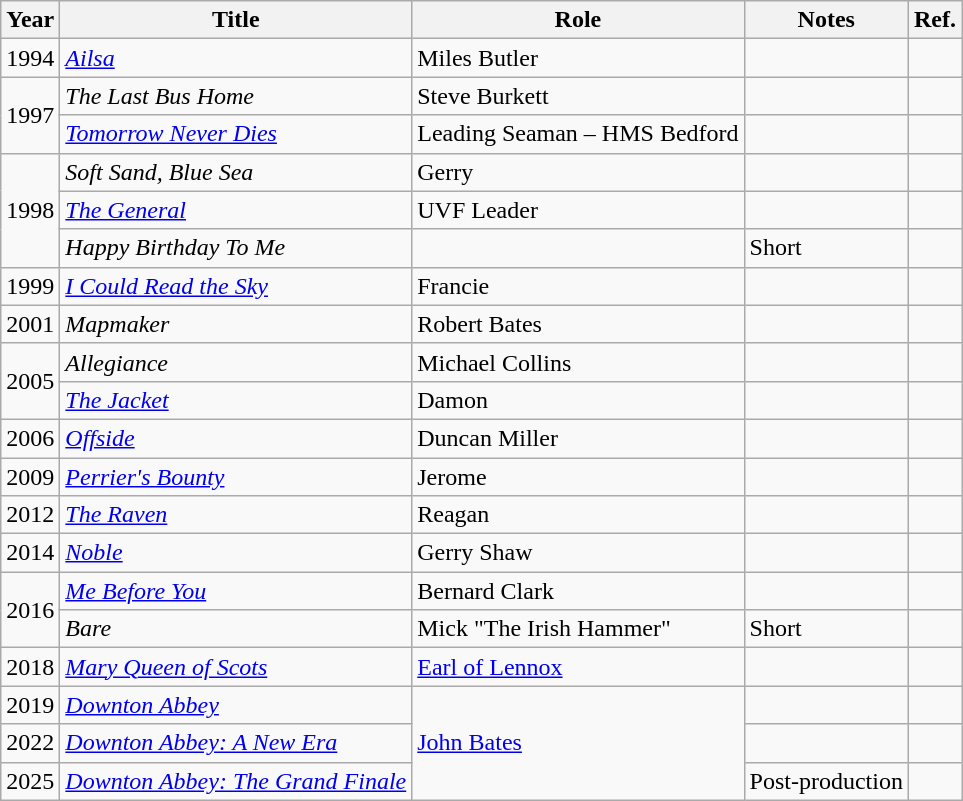<table class="wikitable sortable">
<tr>
<th>Year</th>
<th>Title</th>
<th>Role</th>
<th class="unsortable">Notes</th>
<th>Ref.</th>
</tr>
<tr>
<td>1994</td>
<td><em><a href='#'>Ailsa</a></em></td>
<td>Miles Butler</td>
<td></td>
<td></td>
</tr>
<tr>
<td rowspan=2>1997</td>
<td><em>The Last Bus Home</em></td>
<td>Steve Burkett</td>
<td></td>
<td></td>
</tr>
<tr>
<td><em><a href='#'>Tomorrow Never Dies</a></em></td>
<td>Leading Seaman – HMS Bedford</td>
<td></td>
<td></td>
</tr>
<tr>
<td rowspan=3>1998</td>
<td><em>Soft Sand, Blue Sea</em></td>
<td>Gerry</td>
<td></td>
<td></td>
</tr>
<tr>
<td><em><a href='#'>The General</a></em></td>
<td>UVF Leader</td>
<td></td>
<td></td>
</tr>
<tr>
<td><em>Happy Birthday To Me</em></td>
<td></td>
<td>Short</td>
<td></td>
</tr>
<tr>
<td>1999</td>
<td><em><a href='#'>I Could Read the Sky</a></em></td>
<td>Francie</td>
<td></td>
<td></td>
</tr>
<tr>
<td>2001</td>
<td><em>Mapmaker</em></td>
<td>Robert Bates</td>
<td></td>
<td></td>
</tr>
<tr>
<td rowspan=2>2005</td>
<td><em>Allegiance</em></td>
<td>Michael Collins</td>
<td></td>
<td></td>
</tr>
<tr>
<td><em><a href='#'>The Jacket</a></em></td>
<td>Damon</td>
<td></td>
<td></td>
</tr>
<tr>
<td>2006</td>
<td><em><a href='#'>Offside</a></em></td>
<td>Duncan Miller</td>
<td></td>
<td></td>
</tr>
<tr>
<td>2009</td>
<td><em><a href='#'>Perrier's Bounty</a></em></td>
<td>Jerome</td>
<td></td>
<td></td>
</tr>
<tr>
<td>2012</td>
<td><em><a href='#'>The Raven</a></em></td>
<td>Reagan</td>
<td></td>
<td></td>
</tr>
<tr>
<td>2014</td>
<td><a href='#'><em>Noble</em></a></td>
<td>Gerry Shaw</td>
<td></td>
<td></td>
</tr>
<tr>
<td rowspan=2>2016</td>
<td><em><a href='#'>Me Before You</a></em></td>
<td>Bernard Clark</td>
<td></td>
<td></td>
</tr>
<tr>
<td><em>Bare</em></td>
<td>Mick "The Irish Hammer"</td>
<td>Short</td>
<td></td>
</tr>
<tr>
<td>2018</td>
<td><em><a href='#'>Mary Queen of Scots</a></em></td>
<td><a href='#'>Earl of Lennox</a></td>
<td></td>
<td></td>
</tr>
<tr>
<td>2019</td>
<td><em><a href='#'>Downton Abbey</a></em></td>
<td rowspan=3><a href='#'>John Bates</a></td>
<td></td>
<td></td>
</tr>
<tr>
<td>2022</td>
<td><em><a href='#'>Downton Abbey: A New Era</a></em></td>
<td></td>
<td></td>
</tr>
<tr>
<td>2025</td>
<td><em><a href='#'>Downton Abbey: The Grand Finale</a></em></td>
<td>Post-production</td>
<td></td>
</tr>
</table>
